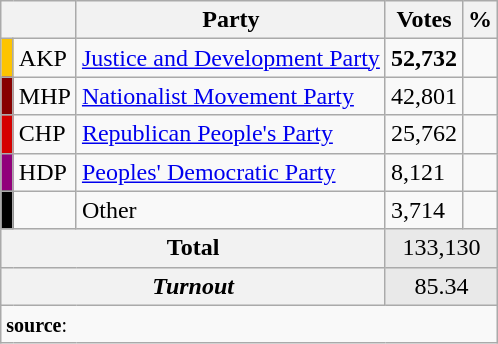<table class="wikitable">
<tr>
<th colspan="2" align="center"></th>
<th align="center">Party</th>
<th align="center">Votes</th>
<th align="center">%</th>
</tr>
<tr align="left">
<td bgcolor="#FDC400" width="1"></td>
<td>AKP</td>
<td><a href='#'>Justice and Development Party</a></td>
<td><strong>52,732</strong></td>
<td><strong></strong></td>
</tr>
<tr align="left">
<td bgcolor="#870000" width="1"></td>
<td>MHP</td>
<td><a href='#'>Nationalist Movement Party</a></td>
<td>42,801</td>
<td></td>
</tr>
<tr align="left">
<td bgcolor="#d50000" width="1"></td>
<td>CHP</td>
<td><a href='#'>Republican People's Party</a></td>
<td>25,762</td>
<td></td>
</tr>
<tr align="left">
<td bgcolor="#91007B" width="1"></td>
<td>HDP</td>
<td><a href='#'>Peoples' Democratic Party</a></td>
<td>8,121</td>
<td></td>
</tr>
<tr align="left">
<td bgcolor=" " width="1"></td>
<td></td>
<td>Other</td>
<td>3,714</td>
<td></td>
</tr>
<tr align="left" style="background-color:#E9E9E9">
<th colspan="3" align="center"><strong>Total</strong></th>
<td colspan="5" align="center">133,130</td>
</tr>
<tr align="left" style="background-color:#E9E9E9">
<th colspan="3" align="center"><em>Turnout</em></th>
<td colspan="5" align="center">85.34</td>
</tr>
<tr>
<td colspan="9" align="left"><small><strong>source</strong>: </small></td>
</tr>
</table>
